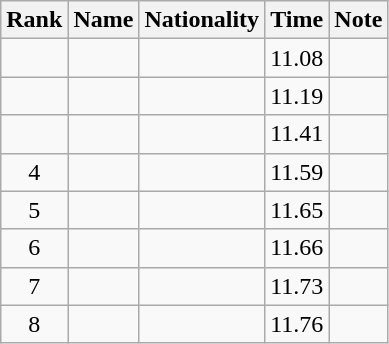<table class="wikitable sortable" style="text-align:center">
<tr>
<th>Rank</th>
<th>Name</th>
<th>Nationality</th>
<th>Time</th>
<th>Note</th>
</tr>
<tr>
<td></td>
<td align=left></td>
<td align=left></td>
<td>11.08</td>
<td></td>
</tr>
<tr>
<td></td>
<td align=left></td>
<td align=left></td>
<td>11.19</td>
<td></td>
</tr>
<tr>
<td></td>
<td align=left></td>
<td align=left></td>
<td>11.41</td>
<td></td>
</tr>
<tr>
<td>4</td>
<td align=left></td>
<td align=left></td>
<td>11.59</td>
<td></td>
</tr>
<tr>
<td>5</td>
<td align=left></td>
<td align=left></td>
<td>11.65</td>
<td></td>
</tr>
<tr>
<td>6</td>
<td align=left></td>
<td align=left></td>
<td>11.66</td>
<td></td>
</tr>
<tr>
<td>7</td>
<td align=left></td>
<td align=left></td>
<td>11.73</td>
<td></td>
</tr>
<tr>
<td>8</td>
<td align=left></td>
<td align=left></td>
<td>11.76</td>
<td></td>
</tr>
</table>
